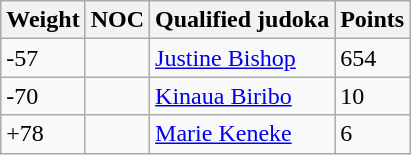<table class="wikitable">
<tr>
<th>Weight</th>
<th>NOC</th>
<th>Qualified judoka</th>
<th>Points</th>
</tr>
<tr>
<td>-57</td>
<td></td>
<td><a href='#'>Justine Bishop</a></td>
<td>654</td>
</tr>
<tr>
<td>-70</td>
<td></td>
<td><a href='#'>Kinaua Biribo</a></td>
<td>10</td>
</tr>
<tr>
<td>+78</td>
<td></td>
<td><a href='#'>Marie Keneke</a></td>
<td>6</td>
</tr>
</table>
